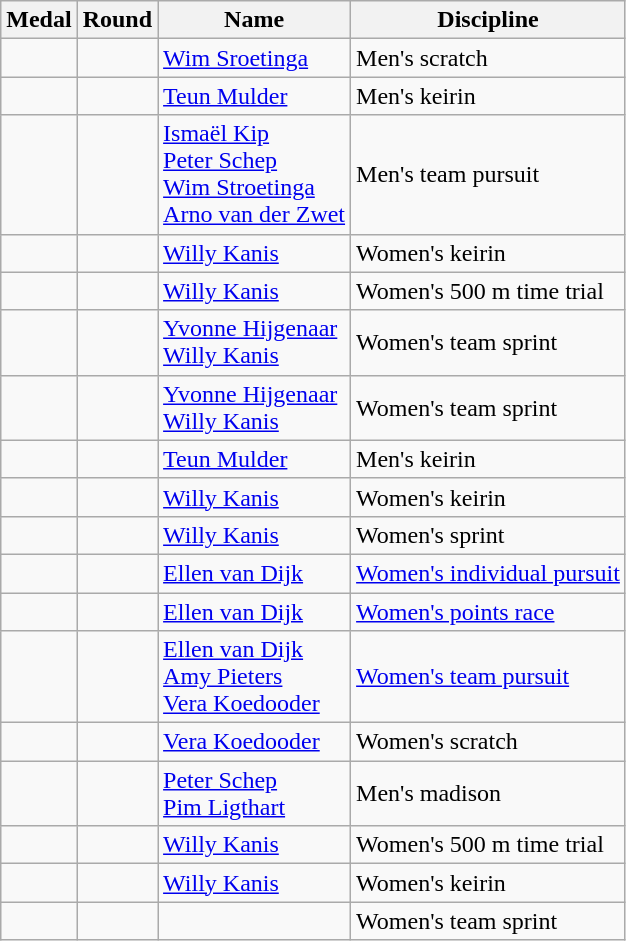<table class="wikitable sortable">
<tr>
<th>Medal</th>
<th>Round</th>
<th>Name</th>
<th>Discipline</th>
</tr>
<tr>
<td></td>
<td></td>
<td><a href='#'>Wim Sroetinga</a></td>
<td>Men's scratch</td>
</tr>
<tr>
<td></td>
<td></td>
<td><a href='#'>Teun Mulder</a></td>
<td>Men's keirin</td>
</tr>
<tr>
<td></td>
<td></td>
<td><a href='#'>Ismaël Kip</a><br><a href='#'>Peter Schep</a><br><a href='#'>Wim Stroetinga</a><br><a href='#'>Arno van der Zwet</a></td>
<td>Men's team pursuit</td>
</tr>
<tr>
<td></td>
<td></td>
<td><a href='#'>Willy Kanis</a></td>
<td>Women's keirin</td>
</tr>
<tr>
<td></td>
<td></td>
<td><a href='#'>Willy Kanis</a></td>
<td>Women's 500 m time trial</td>
</tr>
<tr>
<td></td>
<td></td>
<td><a href='#'>Yvonne Hijgenaar</a><br><a href='#'>Willy Kanis</a></td>
<td>Women's team sprint</td>
</tr>
<tr>
<td></td>
<td></td>
<td><a href='#'>Yvonne Hijgenaar</a><br><a href='#'>Willy Kanis</a></td>
<td>Women's team sprint</td>
</tr>
<tr>
<td></td>
<td></td>
<td><a href='#'>Teun Mulder</a></td>
<td>Men's keirin</td>
</tr>
<tr>
<td></td>
<td></td>
<td><a href='#'>Willy Kanis</a></td>
<td>Women's keirin</td>
</tr>
<tr>
<td></td>
<td></td>
<td><a href='#'>Willy Kanis</a></td>
<td>Women's sprint</td>
</tr>
<tr>
<td></td>
<td></td>
<td><a href='#'>Ellen van Dijk</a></td>
<td><a href='#'>Women's individual pursuit</a></td>
</tr>
<tr>
<td></td>
<td></td>
<td><a href='#'>Ellen van Dijk</a></td>
<td><a href='#'>Women's points race</a></td>
</tr>
<tr>
<td></td>
<td></td>
<td><a href='#'>Ellen van Dijk</a><br><a href='#'>Amy Pieters</a><br><a href='#'>Vera Koedooder</a></td>
<td><a href='#'>Women's team pursuit</a></td>
</tr>
<tr>
<td></td>
<td></td>
<td><a href='#'>Vera Koedooder</a></td>
<td>Women's scratch</td>
</tr>
<tr>
<td></td>
<td></td>
<td><a href='#'>Peter Schep</a><br><a href='#'>Pim Ligthart</a></td>
<td>Men's madison</td>
</tr>
<tr>
<td></td>
<td></td>
<td><a href='#'>Willy Kanis</a></td>
<td>Women's 500 m time trial</td>
</tr>
<tr>
<td></td>
<td><strong></strong></td>
<td><a href='#'>Willy Kanis</a></td>
<td>Women's keirin</td>
</tr>
<tr>
<td></td>
<td><strong></strong></td>
<td></td>
<td>Women's team sprint</td>
</tr>
</table>
